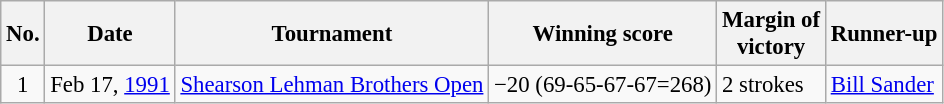<table class="wikitable" style="font-size:95%;">
<tr>
<th>No.</th>
<th>Date</th>
<th>Tournament</th>
<th>Winning score</th>
<th>Margin of<br>victory</th>
<th>Runner-up</th>
</tr>
<tr>
<td align=center>1</td>
<td align=right>Feb 17, <a href='#'>1991</a></td>
<td><a href='#'>Shearson Lehman Brothers Open</a></td>
<td>−20 (69-65-67-67=268)</td>
<td>2 strokes</td>
<td> <a href='#'>Bill Sander</a></td>
</tr>
</table>
